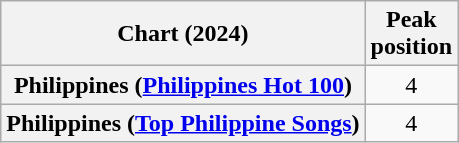<table class="wikitable sortable plainrowheaders" style="text-align:center">
<tr>
<th scope="col">Chart (2024)</th>
<th scope="col">Peak<br>position</th>
</tr>
<tr>
<th scope="row">Philippines (<a href='#'>Philippines Hot 100</a>)</th>
<td>4</td>
</tr>
<tr>
<th scope="row">Philippines (<a href='#'>Top Philippine Songs</a>)</th>
<td>4</td>
</tr>
</table>
